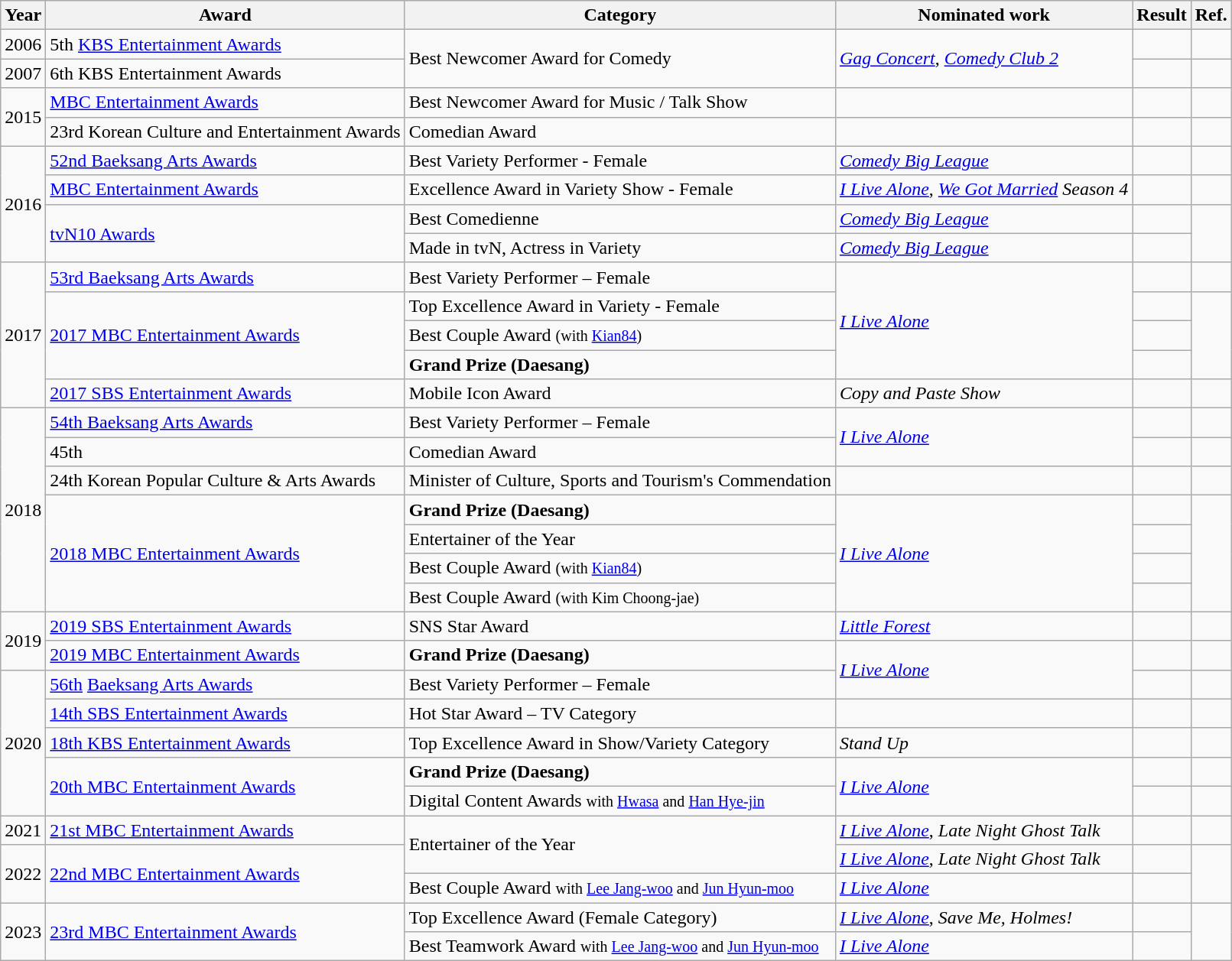<table class="wikitable">
<tr>
<th>Year</th>
<th>Award</th>
<th>Category</th>
<th>Nominated work</th>
<th>Result</th>
<th>Ref.</th>
</tr>
<tr>
<td>2006</td>
<td>5th <a href='#'>KBS Entertainment Awards</a></td>
<td rowspan=2>Best Newcomer Award for Comedy</td>
<td rowspan=2><em><a href='#'>Gag Concert</a></em>, <em><a href='#'>Comedy Club 2</a></em></td>
<td></td>
<td></td>
</tr>
<tr>
<td>2007</td>
<td>6th KBS Entertainment Awards</td>
<td></td>
<td></td>
</tr>
<tr>
<td rowspan=2>2015</td>
<td><a href='#'>MBC Entertainment Awards</a></td>
<td>Best Newcomer Award for Music / Talk Show</td>
<td></td>
<td></td>
<td></td>
</tr>
<tr>
<td>23rd Korean Culture and Entertainment Awards</td>
<td>Comedian Award</td>
<td></td>
<td></td>
<td></td>
</tr>
<tr>
<td rowspan=4>2016</td>
<td><a href='#'>52nd Baeksang Arts Awards</a></td>
<td>Best Variety Performer - Female</td>
<td><em><a href='#'>Comedy Big League</a></em></td>
<td></td>
<td></td>
</tr>
<tr>
<td><a href='#'>MBC Entertainment Awards</a></td>
<td>Excellence Award in Variety Show - Female</td>
<td><em><a href='#'>I Live Alone</a></em>, <em><a href='#'>We Got Married</a> Season 4</em></td>
<td></td>
<td></td>
</tr>
<tr>
<td rowspan=2><a href='#'>tvN10 Awards</a></td>
<td>Best Comedienne</td>
<td><em><a href='#'>Comedy Big League</a></em></td>
<td></td>
<td rowspan="2"></td>
</tr>
<tr>
<td>Made in tvN, Actress in Variety</td>
<td><em><a href='#'>Comedy Big League</a></em></td>
<td></td>
</tr>
<tr>
<td rowspan=5>2017</td>
<td><a href='#'>53rd Baeksang Arts Awards</a></td>
<td>Best Variety Performer – Female</td>
<td rowspan=4><em><a href='#'>I Live Alone</a></em></td>
<td></td>
<td></td>
</tr>
<tr>
<td rowspan=3><a href='#'>2017 MBC Entertainment Awards</a></td>
<td>Top Excellence Award in Variety - Female</td>
<td></td>
<td rowspan=3></td>
</tr>
<tr>
<td>Best Couple Award <small>(with <a href='#'>Kian84</a>) </small></td>
<td></td>
</tr>
<tr>
<td><strong>Grand Prize (Daesang)</strong></td>
<td></td>
</tr>
<tr>
<td><a href='#'>2017 SBS Entertainment Awards</a></td>
<td>Mobile Icon Award</td>
<td><em>Copy and Paste Show</em></td>
<td></td>
<td></td>
</tr>
<tr>
<td rowspan="7">2018</td>
<td><a href='#'>54th Baeksang Arts Awards</a></td>
<td>Best Variety Performer – Female</td>
<td rowspan="2"><em><a href='#'>I Live Alone</a></em></td>
<td></td>
<td></td>
</tr>
<tr>
<td>45th </td>
<td>Comedian Award</td>
<td></td>
<td></td>
</tr>
<tr>
<td>24th Korean Popular Culture & Arts Awards</td>
<td>Minister of Culture, Sports and Tourism's Commendation</td>
<td></td>
<td></td>
<td></td>
</tr>
<tr>
<td rowspan="4"><a href='#'>2018 MBC Entertainment Awards</a></td>
<td><strong>Grand Prize (Daesang)</strong></td>
<td rowspan="4"><em><a href='#'>I Live Alone</a></em></td>
<td></td>
<td rowspan="4"></td>
</tr>
<tr>
<td Entertainer of the Year>Entertainer of the Year</td>
<td></td>
</tr>
<tr>
<td>Best Couple Award <small>(with <a href='#'>Kian84</a>)</small></td>
<td></td>
</tr>
<tr>
<td>Best Couple Award <small>(with Kim Choong-jae)</small></td>
<td></td>
</tr>
<tr>
<td rowspan="2">2019</td>
<td><a href='#'>2019 SBS Entertainment Awards</a></td>
<td>SNS Star Award</td>
<td><em><a href='#'>Little Forest</a></em></td>
<td></td>
<td></td>
</tr>
<tr>
<td><a href='#'>2019 MBC Entertainment Awards</a></td>
<td><strong>Grand Prize (Daesang)</strong></td>
<td rowspan="2"><em><a href='#'>I Live Alone</a></em></td>
<td></td>
<td></td>
</tr>
<tr>
<td rowspan="5">2020</td>
<td><a href='#'>56th</a> <a href='#'>Baeksang Arts Awards</a></td>
<td>Best Variety Performer – Female</td>
<td></td>
<td></td>
</tr>
<tr>
<td><a href='#'>14th SBS Entertainment Awards</a></td>
<td>Hot Star Award  – TV Category</td>
<td><em></em></td>
<td></td>
<td></td>
</tr>
<tr>
<td><a href='#'>18th KBS Entertainment Awards</a></td>
<td>Top Excellence Award in Show/Variety Category</td>
<td><em>Stand Up</em></td>
<td></td>
<td></td>
</tr>
<tr>
<td rowspan="2"><a href='#'>20th MBC Entertainment Awards</a></td>
<td><strong>Grand Prize (Daesang)</strong></td>
<td rowspan="2"><em><a href='#'>I Live Alone</a></em></td>
<td></td>
<td></td>
</tr>
<tr>
<td>Digital Content Awards <small>with <a href='#'>Hwasa</a> and <a href='#'>Han Hye-jin</a></small></td>
<td></td>
<td></td>
</tr>
<tr>
<td>2021</td>
<td><a href='#'>21st MBC Entertainment Awards</a></td>
<td rowspan=2>Entertainer of the Year</td>
<td><a href='#'><em>I Live Alone</em></a>, <em>Late Night Ghost Talk</em></td>
<td></td>
<td></td>
</tr>
<tr>
<td rowspan=2>2022</td>
<td rowspan=2><a href='#'>22nd MBC Entertainment Awards</a></td>
<td><a href='#'><em>I Live Alone</em></a>, <em>Late Night Ghost Talk</em></td>
<td></td>
<td rowspan=2></td>
</tr>
<tr>
<td>Best Couple Award <small>with <a href='#'>Lee Jang-woo</a> and <a href='#'>Jun Hyun-moo</a></small></td>
<td><a href='#'><em>I Live Alone</em></a></td>
<td></td>
</tr>
<tr>
<td rowspan=2>2023</td>
<td rowspan=2><a href='#'>23rd MBC Entertainment Awards</a></td>
<td>Top Excellence Award (Female Category)</td>
<td><a href='#'><em>I Live Alone</em></a>, <em>Save Me, Holmes!</em></td>
<td></td>
<td rowspan="2"></td>
</tr>
<tr>
<td>Best Teamwork Award <small>with <a href='#'>Lee Jang-woo</a> and <a href='#'>Jun Hyun-moo</a></small></td>
<td><a href='#'><em>I Live Alone</em></a></td>
<td></td>
</tr>
</table>
